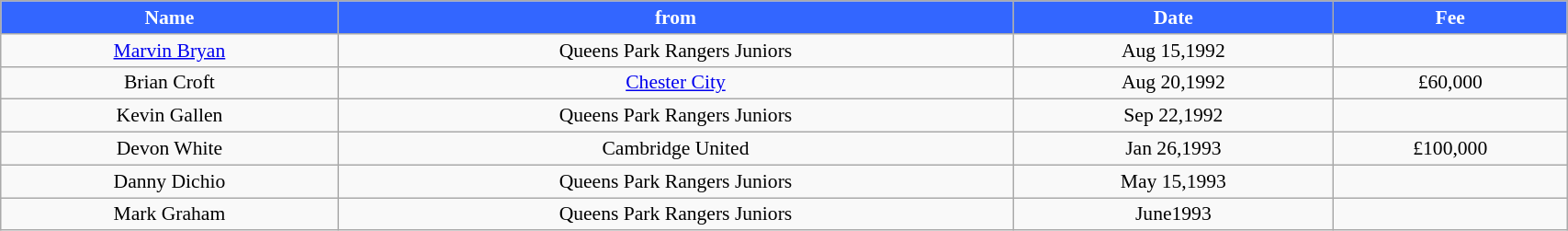<table class="wikitable" style="text-align:center; font-size:90%; width:90%;">
<tr>
<th style="background:#3366ff; color:#FFFFFF; text-align:center;"><strong>Name</strong></th>
<th style="background:#3366ff; color:#FFFFFF; text-align:center;">from</th>
<th style="background:#3366ff; color:#FFFFFF; text-align:center;">Date</th>
<th style="background:#3366ff; color:#FFFFFF; text-align:center;">Fee</th>
</tr>
<tr>
<td><a href='#'>Marvin Bryan</a></td>
<td>Queens Park Rangers Juniors</td>
<td>Aug 15,1992</td>
<td></td>
</tr>
<tr>
<td>Brian Croft</td>
<td><a href='#'>Chester City</a></td>
<td>Aug 20,1992</td>
<td>£60,000</td>
</tr>
<tr>
<td>Kevin Gallen</td>
<td>Queens Park Rangers Juniors</td>
<td>Sep 22,1992</td>
<td></td>
</tr>
<tr>
<td>Devon White</td>
<td>Cambridge United</td>
<td>Jan 26,1993</td>
<td>£100,000</td>
</tr>
<tr>
<td>Danny Dichio</td>
<td>Queens Park Rangers Juniors</td>
<td>May 15,1993</td>
<td></td>
</tr>
<tr>
<td>Mark Graham</td>
<td>Queens Park Rangers Juniors</td>
<td>June1993</td>
<td></td>
</tr>
</table>
